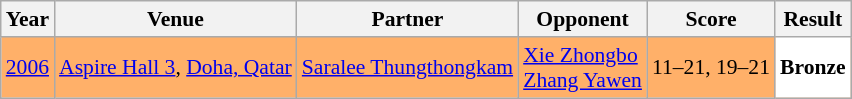<table class="sortable wikitable" style="font-size: 90%;">
<tr>
<th>Year</th>
<th>Venue</th>
<th>Partner</th>
<th>Opponent</th>
<th>Score</th>
<th>Result</th>
</tr>
<tr style="background:#FFB069">
<td align="center"><a href='#'>2006</a></td>
<td align="left"><a href='#'>Aspire Hall 3</a>, <a href='#'>Doha, Qatar</a></td>
<td align="left"> <a href='#'>Saralee Thungthongkam</a></td>
<td align="left"> <a href='#'>Xie Zhongbo</a> <br>  <a href='#'>Zhang Yawen</a></td>
<td align="left">11–21, 19–21</td>
<td style="text-align:left; background:white"> <strong>Bronze</strong></td>
</tr>
</table>
